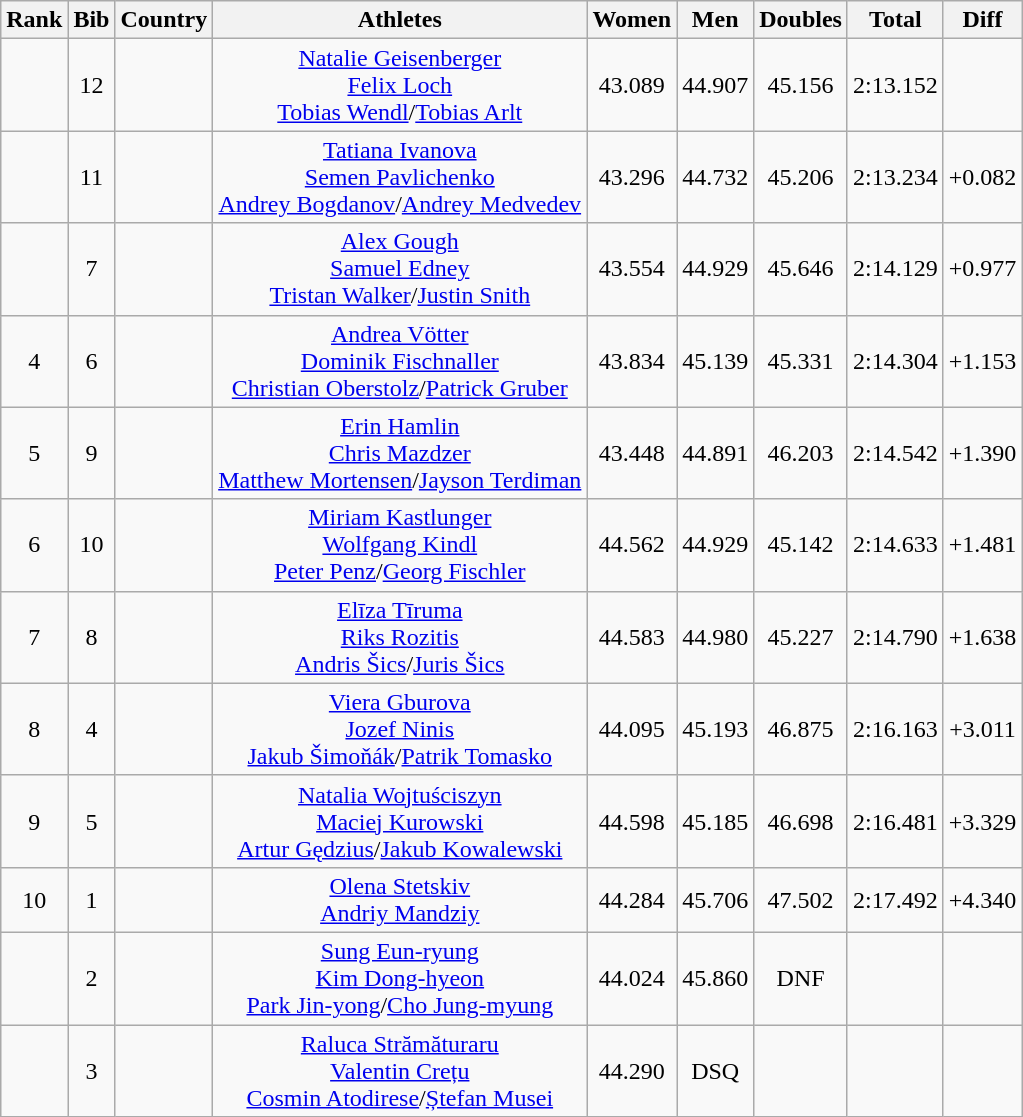<table class="wikitable sortable" style="text-align:center">
<tr>
<th>Rank</th>
<th>Bib</th>
<th>Country</th>
<th>Athletes</th>
<th>Women</th>
<th>Men</th>
<th>Doubles</th>
<th>Total</th>
<th>Diff</th>
</tr>
<tr>
<td></td>
<td>12</td>
<td align=left></td>
<td><a href='#'>Natalie Geisenberger</a><br><a href='#'>Felix Loch</a><br><a href='#'>Tobias Wendl</a>/<a href='#'>Tobias Arlt</a></td>
<td>43.089</td>
<td>44.907</td>
<td>45.156</td>
<td>2:13.152</td>
<td></td>
</tr>
<tr>
<td></td>
<td>11</td>
<td align=left></td>
<td><a href='#'>Tatiana Ivanova</a><br><a href='#'>Semen Pavlichenko</a><br><a href='#'>Andrey Bogdanov</a>/<a href='#'>Andrey Medvedev</a></td>
<td>43.296</td>
<td>44.732</td>
<td>45.206</td>
<td>2:13.234</td>
<td>+0.082</td>
</tr>
<tr>
<td></td>
<td>7</td>
<td align=left></td>
<td><a href='#'>Alex Gough</a><br><a href='#'>Samuel Edney</a><br><a href='#'>Tristan Walker</a>/<a href='#'>Justin Snith</a></td>
<td>43.554</td>
<td>44.929</td>
<td>45.646</td>
<td>2:14.129</td>
<td>+0.977</td>
</tr>
<tr>
<td>4</td>
<td>6</td>
<td align=left></td>
<td><a href='#'>Andrea Vötter</a><br><a href='#'>Dominik Fischnaller</a><br><a href='#'>Christian Oberstolz</a>/<a href='#'>Patrick Gruber</a></td>
<td>43.834</td>
<td>45.139</td>
<td>45.331</td>
<td>2:14.304</td>
<td>+1.153</td>
</tr>
<tr>
<td>5</td>
<td>9</td>
<td align=left></td>
<td><a href='#'>Erin Hamlin</a><br><a href='#'>Chris Mazdzer</a><br><a href='#'>Matthew Mortensen</a>/<a href='#'>Jayson Terdiman</a></td>
<td>43.448</td>
<td>44.891</td>
<td>46.203</td>
<td>2:14.542</td>
<td>+1.390</td>
</tr>
<tr>
<td>6</td>
<td>10</td>
<td align=left></td>
<td><a href='#'>Miriam Kastlunger</a><br><a href='#'>Wolfgang Kindl</a><br><a href='#'>Peter Penz</a>/<a href='#'>Georg Fischler</a></td>
<td>44.562</td>
<td>44.929</td>
<td>45.142</td>
<td>2:14.633</td>
<td>+1.481</td>
</tr>
<tr>
<td>7</td>
<td>8</td>
<td align=left></td>
<td><a href='#'>Elīza Tīruma</a><br><a href='#'>Riks Rozitis</a><br><a href='#'>Andris Šics</a>/<a href='#'>Juris Šics</a></td>
<td>44.583</td>
<td>44.980</td>
<td>45.227</td>
<td>2:14.790</td>
<td>+1.638</td>
</tr>
<tr>
<td>8</td>
<td>4</td>
<td align=left></td>
<td><a href='#'>Viera Gburova</a><br><a href='#'>Jozef Ninis</a><br><a href='#'>Jakub Šimoňák</a>/<a href='#'>Patrik Tomasko</a></td>
<td>44.095</td>
<td>45.193</td>
<td>46.875</td>
<td>2:16.163</td>
<td>+3.011</td>
</tr>
<tr>
<td>9</td>
<td>5</td>
<td align=left></td>
<td><a href='#'>Natalia Wojtuściszyn</a><br><a href='#'>Maciej Kurowski</a><br><a href='#'>Artur Gędzius</a>/<a href='#'>Jakub Kowalewski</a></td>
<td>44.598</td>
<td>45.185</td>
<td>46.698</td>
<td>2:16.481</td>
<td>+3.329</td>
</tr>
<tr>
<td>10</td>
<td>1</td>
<td align=left></td>
<td><a href='#'>Olena Stetskiv</a><br><a href='#'>Andriy Mandziy</a><br></td>
<td>44.284</td>
<td>45.706</td>
<td>47.502</td>
<td>2:17.492</td>
<td>+4.340</td>
</tr>
<tr>
<td></td>
<td>2</td>
<td align=left></td>
<td><a href='#'>Sung Eun-ryung</a><br><a href='#'>Kim Dong-hyeon</a><br><a href='#'>Park Jin-yong</a>/<a href='#'>Cho Jung-myung</a></td>
<td>44.024</td>
<td>45.860</td>
<td>DNF</td>
<td></td>
<td></td>
</tr>
<tr>
<td></td>
<td>3</td>
<td align=left></td>
<td><a href='#'>Raluca Strămăturaru</a><br><a href='#'>Valentin Crețu</a><br><a href='#'>Cosmin Atodirese</a>/<a href='#'>Ștefan Musei</a></td>
<td>44.290</td>
<td>DSQ</td>
<td></td>
<td></td>
<td></td>
</tr>
</table>
